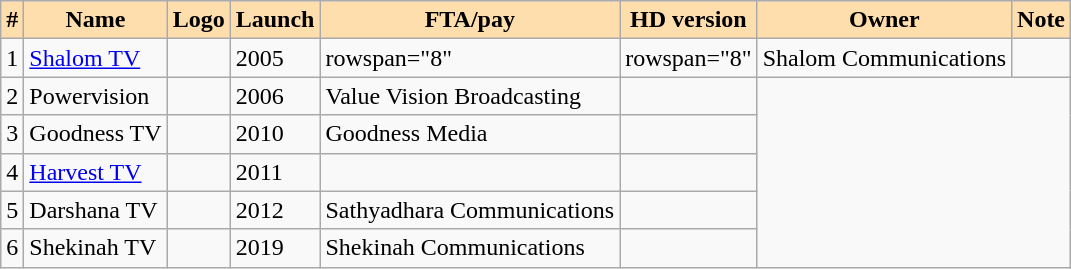<table class="wikitable sortable">
<tr>
<th style="background-color:navajowhite">#</th>
<th style="background-color:navajowhite">Name</th>
<th style="background-color:navajowhite">Logo</th>
<th style="background-color:navajowhite">Launch</th>
<th style="background-color:navajowhite">FTA/pay</th>
<th style="background-color:navajowhite">HD version</th>
<th style="background-color:navajowhite">Owner</th>
<th style="background-color:navajowhite">Note</th>
</tr>
<tr>
<td>1</td>
<td><a href='#'>Shalom TV</a></td>
<td></td>
<td>2005</td>
<td>rowspan="8" </td>
<td>rowspan="8" </td>
<td>Shalom Communications</td>
<td></td>
</tr>
<tr>
<td>2</td>
<td>Powervision</td>
<td></td>
<td>2006</td>
<td>Value Vision Broadcasting</td>
<td></td>
</tr>
<tr>
<td>3</td>
<td>Goodness TV</td>
<td></td>
<td>2010</td>
<td>Goodness Media</td>
<td></td>
</tr>
<tr>
<td>4</td>
<td><a href='#'>Harvest TV</a></td>
<td></td>
<td>2011</td>
<td></td>
<td></td>
</tr>
<tr>
<td>5</td>
<td>Darshana TV</td>
<td></td>
<td>2012</td>
<td>Sathyadhara Communications</td>
<td></td>
</tr>
<tr>
<td>6</td>
<td>Shekinah TV</td>
<td></td>
<td>2019</td>
<td>Shekinah Communications</td>
<td></td>
</tr>
</table>
